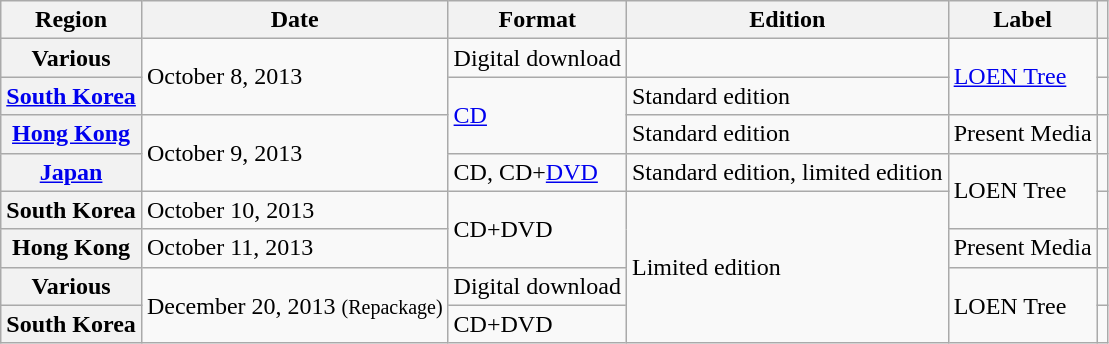<table class="wikitable plainrowheaders">
<tr>
<th>Region</th>
<th>Date</th>
<th>Format</th>
<th>Edition</th>
<th>Label</th>
<th></th>
</tr>
<tr>
<th scope="row">Various</th>
<td rowspan="2">October 8, 2013</td>
<td>Digital download</td>
<td></td>
<td rowspan="2"><a href='#'>LOEN Tree</a></td>
<td style="text-align:center;"></td>
</tr>
<tr>
<th scope="row"><a href='#'>South Korea</a></th>
<td rowspan="2"><a href='#'>CD</a></td>
<td>Standard edition</td>
<td style="text-align:center;"></td>
</tr>
<tr>
<th scope="row"><a href='#'>Hong Kong</a></th>
<td rowspan="2">October 9, 2013</td>
<td>Standard edition</td>
<td>Present Media</td>
<td style="text-align:center;"></td>
</tr>
<tr>
<th scope="row"><a href='#'>Japan</a></th>
<td>CD, CD+<a href='#'>DVD</a></td>
<td>Standard edition, limited edition</td>
<td rowspan="2">LOEN Tree</td>
<td style="text-align:center;"></td>
</tr>
<tr>
<th scope="row">South Korea</th>
<td>October 10, 2013</td>
<td rowspan="2">CD+DVD</td>
<td rowspan="4">Limited edition</td>
<td style="text-align:center;"></td>
</tr>
<tr>
<th scope="row">Hong Kong</th>
<td>October 11, 2013</td>
<td>Present Media</td>
<td style="text-align:center;"></td>
</tr>
<tr>
<th scope="row">Various</th>
<td rowspan="2">December 20, 2013 <small>(Repackage)</small></td>
<td>Digital download</td>
<td rowspan="2">LOEN Tree</td>
<td style="text-align:center;"></td>
</tr>
<tr>
<th scope="row">South Korea</th>
<td>CD+DVD</td>
<td style="text-align:center;"></td>
</tr>
</table>
